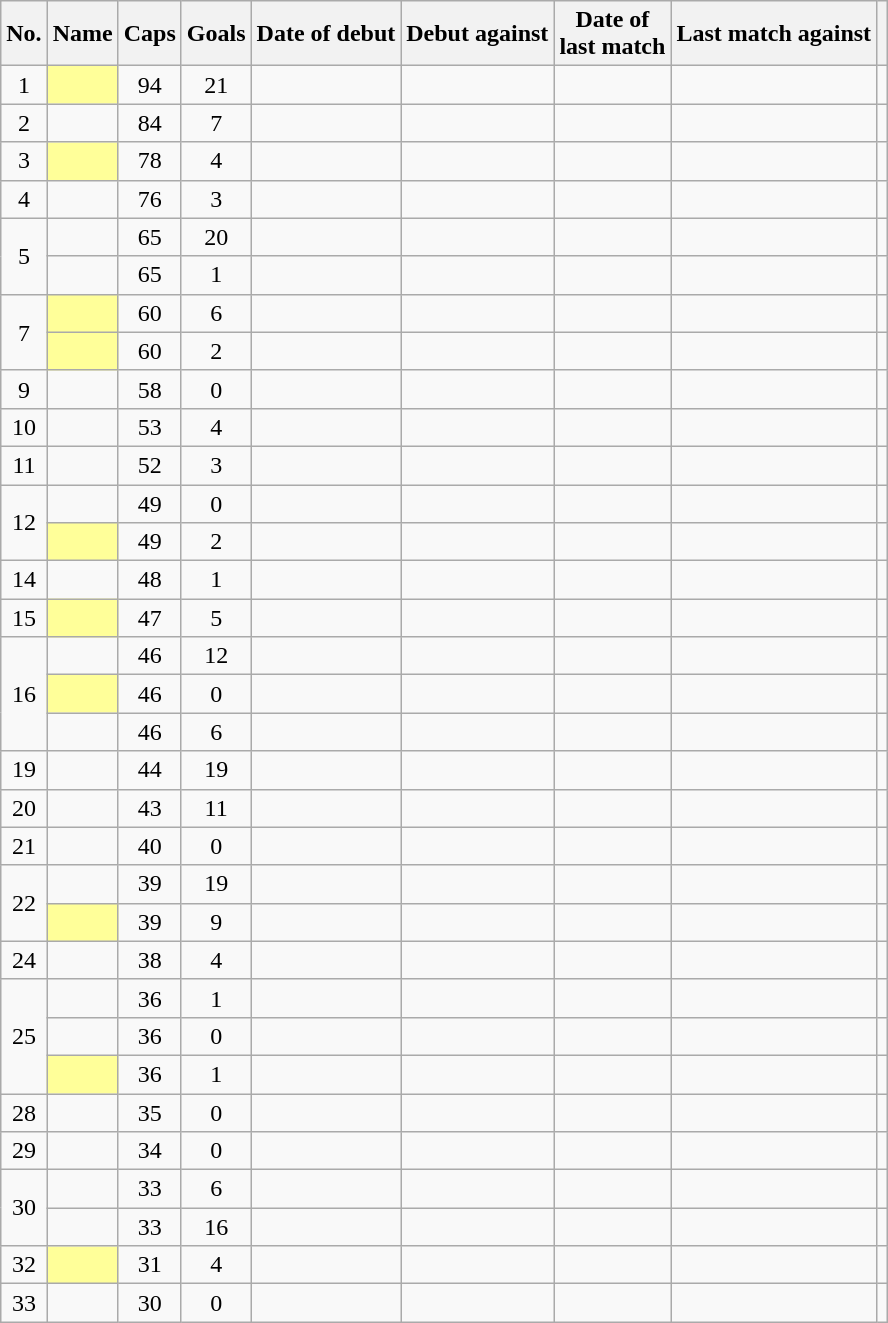<table class="wikitable plainrowheaders sortable" style="text-align: center;">
<tr>
<th scope="col">No.</th>
<th scope="col">Name</th>
<th scope="col">Caps</th>
<th scope="col">Goals</th>
<th scope="col">Date of debut</th>
<th scope="col">Debut against</th>
<th scope="col">Date of<br>last match</th>
<th scope="col">Last match against</th>
<th scope="col" class="unsortable"></th>
</tr>
<tr>
<td>1</td>
<td scope="row" style="background-color:#FFFF99" align="left"><strong></strong></td>
<td>94</td>
<td>21</td>
<td align="left"></td>
<td align="left"></td>
<td align="left"></td>
<td align="left"></td>
<td></td>
</tr>
<tr>
<td>2</td>
<td scope="row" align="left"><strong></strong></td>
<td>84</td>
<td>7</td>
<td align="left"></td>
<td align="left"></td>
<td align="left"></td>
<td align="left"></td>
<td></td>
</tr>
<tr>
<td>3</td>
<td scope="row" style="background-color:#FFFF99" align="left"><strong></strong></td>
<td>78</td>
<td>4</td>
<td align="left"></td>
<td align="left"></td>
<td align="left"></td>
<td align="left"></td>
<td></td>
</tr>
<tr>
<td>4</td>
<td scope="row" align="left"></td>
<td>76</td>
<td>3</td>
<td align="left"></td>
<td align="left"></td>
<td align="left"></td>
<td align="left"></td>
<td></td>
</tr>
<tr>
<td rowspan="2">5</td>
<td scope="row" align="left"></td>
<td>65</td>
<td>20</td>
<td align="left"></td>
<td align="left"></td>
<td align="left"></td>
<td align="left"></td>
<td></td>
</tr>
<tr>
<td scope="row" align="left"><strong></strong></td>
<td>65</td>
<td>1</td>
<td align="left"></td>
<td align="left"></td>
<td align="left"></td>
<td align="left"></td>
<td></td>
</tr>
<tr>
<td rowspan="2">7</td>
<td scope="row" style="background-color:#FFFF99" align="left"><strong></strong></td>
<td>60</td>
<td>6</td>
<td align="left"></td>
<td align="left"></td>
<td align="left"></td>
<td align="left"></td>
<td></td>
</tr>
<tr>
<td scope="row" style="background-color:#FFFF99" align="left"><strong></strong></td>
<td>60</td>
<td>2</td>
<td align="left"></td>
<td align="left"></td>
<td align="left"></td>
<td align="left"></td>
<td></td>
</tr>
<tr>
<td>9</td>
<td scope="row" align="left"><strong></strong></td>
<td>58</td>
<td>0</td>
<td align="left"></td>
<td align="left"></td>
<td align="left"></td>
<td align="left"></td>
<td></td>
</tr>
<tr>
<td>10</td>
<td scope="row" align="left"><strong></strong></td>
<td>53</td>
<td>4</td>
<td align="left"></td>
<td align="left"></td>
<td align="left"></td>
<td align="left"></td>
<td></td>
</tr>
<tr>
<td>11</td>
<td scope="row" align="left"><strong></strong></td>
<td>52</td>
<td>3</td>
<td align="left"></td>
<td align="left"></td>
<td align="left"></td>
<td align="left"></td>
<td></td>
</tr>
<tr>
<td rowspan="2">12</td>
<td scope="row" align="left"><strong></strong></td>
<td>49</td>
<td>0</td>
<td align="left"></td>
<td align="left"></td>
<td align="left"></td>
<td align="left"></td>
<td></td>
</tr>
<tr>
<td scope="row" style="background-color:#FFFF99" align="left"><strong></strong></td>
<td>49</td>
<td>2</td>
<td align="left"></td>
<td align="left"></td>
<td align="left"></td>
<td align="left"></td>
<td></td>
</tr>
<tr>
<td>14</td>
<td scope="row" align="left"></td>
<td>48</td>
<td>1</td>
<td align="left"></td>
<td align="left"></td>
<td align="left"></td>
<td align="left"></td>
<td></td>
</tr>
<tr>
<td>15</td>
<td scope="row" style="background-color:#FFFF99" align="left"><strong></strong></td>
<td>47</td>
<td>5</td>
<td align="left"></td>
<td align="left"></td>
<td align="left"></td>
<td align="left"></td>
<td></td>
</tr>
<tr>
<td rowspan="3">16</td>
<td scope="row" align="left"></td>
<td>46</td>
<td>12</td>
<td align="left"></td>
<td align="left"></td>
<td align="left"></td>
<td align="left"></td>
<td></td>
</tr>
<tr>
<td scope="row" style="background-color:#FFFF99" align="left"><strong></strong></td>
<td>46</td>
<td>0</td>
<td align="left"></td>
<td align="left"></td>
<td align="left"></td>
<td align="left"></td>
<td></td>
</tr>
<tr>
<td align="left"><strong></strong></td>
<td>46</td>
<td>6</td>
<td align="left"></td>
<td align="left"></td>
<td align="left"></td>
<td align="left"></td>
<td></td>
</tr>
<tr>
<td>19</td>
<td scope="row" align="left"><strong></strong></td>
<td>44</td>
<td>19</td>
<td align="left"></td>
<td align="left"></td>
<td align="left"></td>
<td align="left"></td>
<td></td>
</tr>
<tr>
<td>20</td>
<td scope="row" align="left"></td>
<td>43</td>
<td>11</td>
<td align="left"></td>
<td align="left"></td>
<td align="left"></td>
<td align="left"></td>
<td></td>
</tr>
<tr>
<td>21</td>
<td scope="row" align="left"></td>
<td>40</td>
<td>0</td>
<td align="left"></td>
<td align="left"></td>
<td align="left"></td>
<td align="left"></td>
<td></td>
</tr>
<tr>
<td rowspan="2">22</td>
<td scope="row" align="left"></td>
<td>39</td>
<td>19</td>
<td align="left"></td>
<td align="left"></td>
<td align="left"></td>
<td align="left"></td>
<td></td>
</tr>
<tr>
<td scope="row" style="background-color:#FFFF99" align="left"><strong></strong></td>
<td>39</td>
<td>9</td>
<td align="left"></td>
<td align="left"></td>
<td align="left"></td>
<td align="left"></td>
<td></td>
</tr>
<tr>
<td>24</td>
<td scope="row" align="left"></td>
<td>38</td>
<td>4</td>
<td align="left"></td>
<td align="left"></td>
<td align="left"></td>
<td align="left"></td>
<td></td>
</tr>
<tr>
<td rowspan="3">25</td>
<td scope="row" align="left"><strong></strong></td>
<td>36</td>
<td>1</td>
<td align="left"></td>
<td align="left"></td>
<td align="left"></td>
<td align="left"></td>
<td></td>
</tr>
<tr>
<td scope="row" align="left"></td>
<td>36</td>
<td>0</td>
<td align="left"></td>
<td align="left"></td>
<td align="left"></td>
<td align="left"></td>
<td></td>
</tr>
<tr>
<td scope="row" style="background-color:#FFFF99" align="left"><strong></strong></td>
<td>36</td>
<td>1</td>
<td align="left"></td>
<td align="left"></td>
<td align="left"></td>
<td align="left"></td>
<td></td>
</tr>
<tr>
<td>28</td>
<td scope="row" align="left"></td>
<td>35</td>
<td>0</td>
<td align="left"></td>
<td align="left"></td>
<td align="left"></td>
<td align="left"></td>
<td></td>
</tr>
<tr>
<td>29</td>
<td scope="row" align="left"><strong></strong></td>
<td>34</td>
<td>0</td>
<td align="left"></td>
<td align="left"></td>
<td align="left"></td>
<td align="left"></td>
<td></td>
</tr>
<tr>
<td rowspan="2">30</td>
<td scope="row" align="left"></td>
<td>33</td>
<td>6</td>
<td align="left"></td>
<td align="left"></td>
<td align="left"></td>
<td align="left"></td>
<td></td>
</tr>
<tr>
<td scope="row" align="left"></td>
<td>33</td>
<td>16</td>
<td align="left"></td>
<td align="left"></td>
<td align="left"></td>
<td align="left"></td>
<td></td>
</tr>
<tr>
<td>32</td>
<td scope="row" style="background-color:#FFFF99" align="left"><strong></strong></td>
<td>31</td>
<td>4</td>
<td align="left"></td>
<td align="left"></td>
<td align="left"></td>
<td align="left"></td>
<td></td>
</tr>
<tr>
<td>33</td>
<td scope="row" align="left"></td>
<td>30</td>
<td>0</td>
<td align="left"></td>
<td align="left"></td>
<td align="left"></td>
<td align="left"></td>
<td></td>
</tr>
</table>
